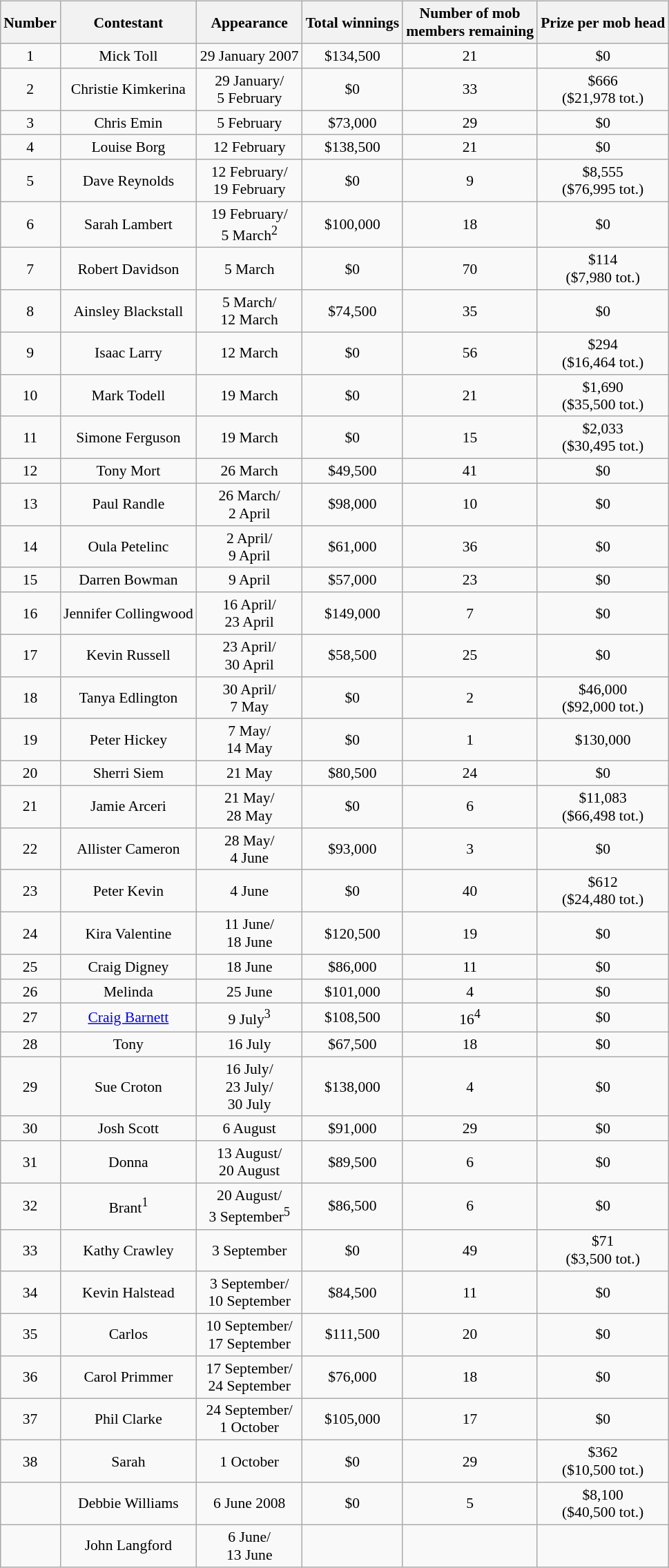<table align="center">
<tr>
<td><br><table class="wikitable" style="font-size: 90%" border="1" cellpadding="2" cellspacing="0">
<tr>
<th>Number</th>
<th>Contestant</th>
<th>Appearance</th>
<th>Total winnings</th>
<th>Number of mob<br>members remaining</th>
<th>Prize per mob head</th>
</tr>
<tr>
<td align=center>1</td>
<td align=center>Mick Toll</td>
<td align=center>29 January 2007</td>
<td align=center>$134,500</td>
<td align=center>21</td>
<td align=center>$0</td>
</tr>
<tr>
<td align=center>2</td>
<td align=center>Christie Kimkerina</td>
<td align=center>29 January/<br>5 February</td>
<td align=center>$0</td>
<td align=center>33</td>
<td align=center>$666<br>($21,978 tot.)</td>
</tr>
<tr>
<td align=center>3</td>
<td align=center>Chris Emin</td>
<td align=center>5 February</td>
<td align=center>$73,000</td>
<td align=center>29</td>
<td align=center>$0</td>
</tr>
<tr>
<td align=center>4</td>
<td align=center>Louise Borg</td>
<td align=center>12 February</td>
<td align=center>$138,500</td>
<td align=center>21</td>
<td align=center>$0</td>
</tr>
<tr>
<td align=center>5</td>
<td align=center>Dave Reynolds</td>
<td align=center>12 February/<br>19 February</td>
<td align=center>$0</td>
<td align=center>9</td>
<td align=center>$8,555<br>($76,995 tot.)</td>
</tr>
<tr>
<td align=center>6</td>
<td align=center>Sarah Lambert</td>
<td align=center>19 February/<br>5 March<sup>2</sup></td>
<td align=center>$100,000</td>
<td align=center>18</td>
<td align=center>$0</td>
</tr>
<tr>
<td align=center>7</td>
<td align=center>Robert Davidson</td>
<td align=center>5 March</td>
<td align=center>$0</td>
<td align=center>70</td>
<td align=center>$114<br>($7,980 tot.)</td>
</tr>
<tr>
<td align=center>8</td>
<td align=center>Ainsley Blackstall</td>
<td align=center>5 March/<br>12 March</td>
<td align=center>$74,500</td>
<td align=center>35</td>
<td align=center>$0</td>
</tr>
<tr>
<td align=center>9</td>
<td align=center>Isaac Larry</td>
<td align=center>12 March</td>
<td align=center>$0</td>
<td align=center>56</td>
<td align=center>$294<br>($16,464 tot.)</td>
</tr>
<tr>
<td align=center>10</td>
<td align=center>Mark Todell</td>
<td align=center>19 March</td>
<td align=center>$0</td>
<td align=center>21</td>
<td align=center>$1,690<br>($35,500 tot.)</td>
</tr>
<tr>
<td align=center>11</td>
<td align=center>Simone Ferguson</td>
<td align=center>19 March</td>
<td align=center>$0</td>
<td align=center>15</td>
<td align=center>$2,033<br>($30,495 tot.)</td>
</tr>
<tr>
<td align=center>12</td>
<td align=center>Tony Mort</td>
<td align=center>26 March</td>
<td align=center>$49,500</td>
<td align=center>41</td>
<td align=center>$0</td>
</tr>
<tr>
<td align=center>13</td>
<td align=center>Paul Randle</td>
<td align=center>26 March/<br>2 April</td>
<td align=center>$98,000</td>
<td align=center>10</td>
<td align=center>$0</td>
</tr>
<tr>
<td align=center>14</td>
<td align=center>Oula Petelinc</td>
<td align=center>2 April/<br>9 April</td>
<td align=center>$61,000</td>
<td align=center>36</td>
<td align=center>$0</td>
</tr>
<tr>
<td align=center>15</td>
<td align=center>Darren Bowman</td>
<td align=center>9 April</td>
<td align=center>$57,000</td>
<td align=center>23</td>
<td align=center>$0</td>
</tr>
<tr>
<td align=center>16</td>
<td align=center>Jennifer Collingwood</td>
<td align=center>16 April/<br>23 April</td>
<td align=center>$149,000</td>
<td align=center>7</td>
<td align=center>$0</td>
</tr>
<tr>
<td align=center>17</td>
<td align=center>Kevin Russell</td>
<td align=center>23 April/<br>30 April</td>
<td align=center>$58,500</td>
<td align=center>25</td>
<td align=center>$0</td>
</tr>
<tr>
<td align=center>18</td>
<td align=center>Tanya Edlington</td>
<td align=center>30 April/<br>7 May</td>
<td align=center>$0</td>
<td align=center>2</td>
<td align=center>$46,000<br>($92,000 tot.)</td>
</tr>
<tr>
<td align=center>19</td>
<td align=center>Peter Hickey</td>
<td align=center>7 May/<br>14 May</td>
<td align=center>$0</td>
<td align=center>1</td>
<td align=center>$130,000</td>
</tr>
<tr>
<td align=center>20</td>
<td align=center>Sherri Siem</td>
<td align=center>21 May</td>
<td align=center>$80,500</td>
<td align=center>24</td>
<td align=center>$0</td>
</tr>
<tr>
<td align=center>21</td>
<td align=center>Jamie Arceri</td>
<td align=center>21 May/<br>28 May</td>
<td align=center>$0</td>
<td align=center>6</td>
<td align=center>$11,083<br>($66,498 tot.)</td>
</tr>
<tr>
<td align=center>22</td>
<td align=center>Allister Cameron</td>
<td align=center>28 May/<br>4 June</td>
<td align=center>$93,000</td>
<td align=center>3</td>
<td align=center>$0</td>
</tr>
<tr>
<td align=center>23</td>
<td align=center>Peter Kevin</td>
<td align=center>4 June</td>
<td align=center>$0</td>
<td align=center>40</td>
<td align=center>$612<br>($24,480 tot.)</td>
</tr>
<tr>
<td align=center>24</td>
<td align=center>Kira Valentine</td>
<td align=center>11 June/<br>18 June</td>
<td align=center>$120,500</td>
<td align=center>19</td>
<td align=center>$0</td>
</tr>
<tr>
<td align=center>25</td>
<td align=center>Craig Digney</td>
<td align=center>18 June</td>
<td align=center>$86,000</td>
<td align=center>11</td>
<td align=center>$0</td>
</tr>
<tr>
<td align=center>26</td>
<td align=center>Melinda</td>
<td align=center>25 June</td>
<td align=center>$101,000</td>
<td align=center>4</td>
<td align=center>$0</td>
</tr>
<tr>
<td align=center>27</td>
<td align=center><a href='#'>Craig Barnett</a></td>
<td align=center>9 July<sup>3</sup></td>
<td align=center>$108,500</td>
<td align=center>16<sup>4</sup></td>
<td align=center>$0</td>
</tr>
<tr>
<td align=center>28</td>
<td align=center>Tony</td>
<td align=center>16 July</td>
<td align=center>$67,500</td>
<td align=center>18</td>
<td align=center>$0</td>
</tr>
<tr>
<td align=center>29</td>
<td align=center>Sue Croton</td>
<td align=center>16 July/<br>23 July/<br>30 July</td>
<td align=center>$138,000</td>
<td align=center>4</td>
<td align=center>$0</td>
</tr>
<tr>
<td align=center>30</td>
<td align=center>Josh Scott</td>
<td align=center>6 August</td>
<td align=center>$91,000</td>
<td align=center>29</td>
<td align=center>$0</td>
</tr>
<tr>
<td align=center>31</td>
<td align=center>Donna</td>
<td align=center>13 August/<br>20 August</td>
<td align=center>$89,500</td>
<td align=center>6</td>
<td align=center>$0</td>
</tr>
<tr>
<td align=center>32</td>
<td align=center>Brant<sup>1</sup></td>
<td align=center>20 August/<br>3 September<sup>5</sup></td>
<td align=center>$86,500</td>
<td align=center>6</td>
<td align=center>$0</td>
</tr>
<tr>
<td align=center>33</td>
<td align=center>Kathy Crawley</td>
<td align=center>3 September</td>
<td align=center>$0</td>
<td align=center>49</td>
<td align=center>$71<br>($3,500 tot.)</td>
</tr>
<tr>
<td align=center>34</td>
<td align=center>Kevin Halstead</td>
<td align=center>3 September/<br>10 September</td>
<td align=center>$84,500</td>
<td align=center>11</td>
<td align=center>$0</td>
</tr>
<tr>
<td align=center>35</td>
<td align=center>Carlos</td>
<td align=center>10 September/<br>17 September</td>
<td align=center>$111,500</td>
<td align=center>20</td>
<td align=center>$0</td>
</tr>
<tr>
<td align=center>36</td>
<td align=center>Carol Primmer</td>
<td align=center>17 September/<br>24 September</td>
<td align=center>$76,000</td>
<td align=center>18</td>
<td align=center>$0</td>
</tr>
<tr>
<td align=center>37</td>
<td align=center>Phil Clarke</td>
<td align=center>24 September/<br>1 October</td>
<td align=center>$105,000</td>
<td align=center>17</td>
<td align=center>$0</td>
</tr>
<tr>
<td align=center>38</td>
<td align=center>Sarah</td>
<td align=center>1 October</td>
<td align=center>$0</td>
<td align=center>29</td>
<td align=center>$362<br>($10,500 tot.)</td>
</tr>
<tr>
<td align=center></td>
<td align=center>Debbie Williams</td>
<td align=center>6 June 2008</td>
<td align=center>$0</td>
<td align=center>5</td>
<td align=center>$8,100<br>($40,500 tot.)</td>
</tr>
<tr>
<td align=center></td>
<td align=center>John Langford</td>
<td align=center>6 June/<br>13 June</td>
<td align=center></td>
<td align=center></td>
<td align=center></td>
</tr>
</table>
</td>
</tr>
</table>
